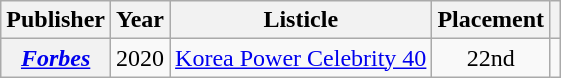<table class="wikitable plainrowheaders sortable" style="margin-right: 0;">
<tr>
<th scope="col">Publisher</th>
<th scope="col">Year</th>
<th scope="col">Listicle</th>
<th scope="col">Placement</th>
<th scope="col" class="unsortable"></th>
</tr>
<tr>
<th scope="row"><em><a href='#'>Forbes</a></em></th>
<td>2020</td>
<td><a href='#'>Korea Power Celebrity 40</a></td>
<td style="text-align:center;">22nd</td>
<td style="text-align:center;"></td>
</tr>
</table>
